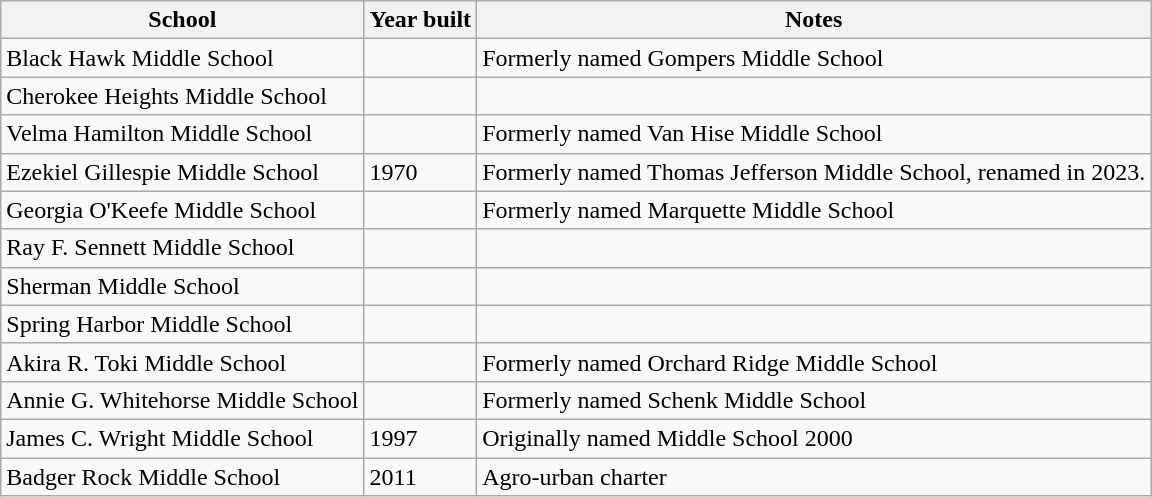<table class="wikitable">
<tr>
<th>School</th>
<th>Year built</th>
<th>Notes</th>
</tr>
<tr>
<td>Black Hawk Middle School</td>
<td></td>
<td>Formerly named Gompers Middle School</td>
</tr>
<tr>
<td>Cherokee Heights Middle School</td>
<td></td>
</tr>
<tr>
<td>Velma Hamilton Middle School</td>
<td></td>
<td>Formerly named Van Hise Middle School</td>
</tr>
<tr>
<td>Ezekiel Gillespie Middle School</td>
<td>1970</td>
<td>Formerly named Thomas Jefferson Middle School, renamed in 2023.</td>
</tr>
<tr>
<td>Georgia O'Keefe Middle School</td>
<td></td>
<td>Formerly named Marquette Middle School</td>
</tr>
<tr>
<td>Ray F. Sennett Middle School</td>
<td></td>
<td></td>
</tr>
<tr>
<td>Sherman Middle School</td>
<td></td>
<td></td>
</tr>
<tr>
<td>Spring Harbor Middle School</td>
<td></td>
<td></td>
</tr>
<tr>
<td>Akira R. Toki Middle School</td>
<td></td>
<td>Formerly named Orchard Ridge Middle School</td>
</tr>
<tr>
<td>Annie G. Whitehorse Middle School</td>
<td></td>
<td>Formerly named Schenk Middle School</td>
</tr>
<tr>
<td>James C. Wright Middle School</td>
<td>1997</td>
<td>Originally named Middle School 2000</td>
</tr>
<tr>
<td>Badger Rock Middle School</td>
<td>2011</td>
<td>Agro-urban charter</td>
</tr>
</table>
